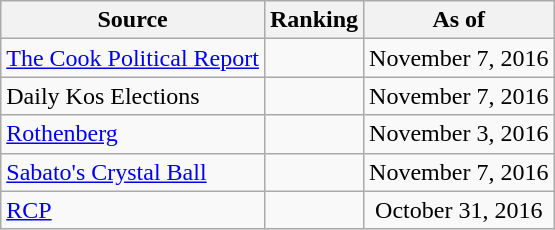<table class="wikitable" style="text-align:center">
<tr>
<th>Source</th>
<th>Ranking</th>
<th>As of</th>
</tr>
<tr>
<td align=left><a href='#'>The Cook Political Report</a></td>
<td></td>
<td>November 7, 2016</td>
</tr>
<tr>
<td align=left>Daily Kos Elections</td>
<td></td>
<td>November 7, 2016</td>
</tr>
<tr>
<td align=left><a href='#'>Rothenberg</a></td>
<td></td>
<td>November 3, 2016</td>
</tr>
<tr>
<td align=left><a href='#'>Sabato's Crystal Ball</a></td>
<td></td>
<td>November 7, 2016</td>
</tr>
<tr>
<td align="left"><a href='#'>RCP</a></td>
<td></td>
<td>October 31, 2016</td>
</tr>
</table>
